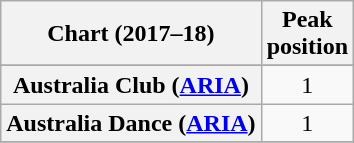<table class="wikitable sortable plainrowheaders" style="text-align:center">
<tr>
<th scope="col">Chart (2017–18)</th>
<th scope="col">Peak<br> position</th>
</tr>
<tr>
</tr>
<tr>
<th scope="row">Australia Club (<a href='#'>ARIA</a>)</th>
<td>1</td>
</tr>
<tr>
<th scope="row">Australia Dance (<a href='#'>ARIA</a>)</th>
<td>1</td>
</tr>
<tr>
</tr>
</table>
